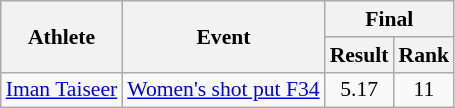<table class=wikitable style="font-size:90%">
<tr>
<th rowspan="2">Athlete</th>
<th rowspan="2">Event</th>
<th colspan="2">Final</th>
</tr>
<tr>
<th>Result</th>
<th>Rank</th>
</tr>
<tr align=center>
<td><a href='#'>Iman Taiseer</a></td>
<td align=left><a href='#'>Women's shot put F34</a></td>
<td>5.17</td>
<td>11</td>
</tr>
</table>
